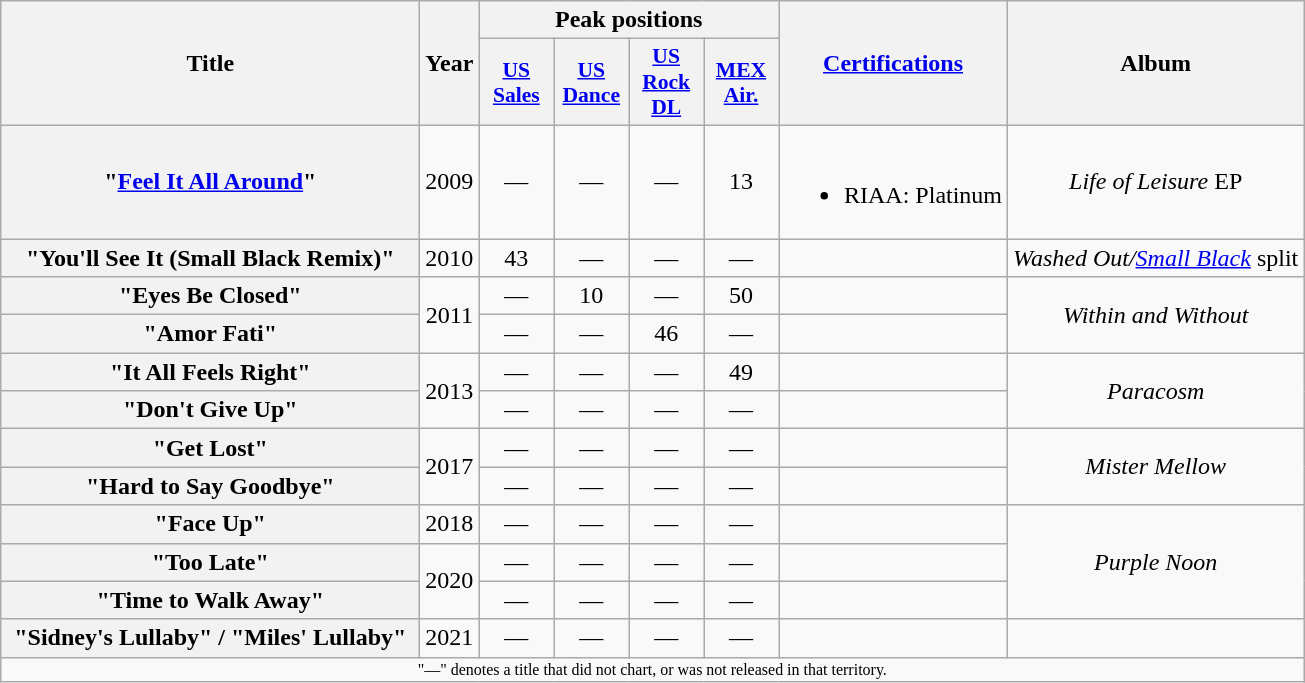<table class="wikitable plainrowheaders" style="text-align:center;">
<tr>
<th scope="col" rowspan="2" style="width:17em;">Title</th>
<th scope="col" rowspan="2">Year</th>
<th scope="col" colspan="4">Peak positions</th>
<th rowspan="2"><a href='#'>Certifications</a></th>
<th rowspan="2" scope="col">Album</th>
</tr>
<tr>
<th scope="col" style="width:3em;font-size:90%;"><a href='#'>US<br>Sales</a><br></th>
<th scope="col" style="width:3em;font-size:90%;"><a href='#'>US<br>Dance</a><br></th>
<th scope="col" style="width:3em;font-size:90%;"><a href='#'>US<br>Rock<br>DL</a><br></th>
<th scope="col" style="width:3em;font-size:90%;"><a href='#'>MEX<br>Air.</a><br></th>
</tr>
<tr>
<th scope="row">"<a href='#'>Feel It All Around</a>"</th>
<td>2009</td>
<td>—</td>
<td>—</td>
<td>—</td>
<td>13</td>
<td><br><ul><li>RIAA: Platinum</li></ul></td>
<td><em>Life of Leisure</em> EP</td>
</tr>
<tr>
<th scope="row">"You'll See It (Small Black Remix)"</th>
<td>2010</td>
<td>43</td>
<td>—</td>
<td>—</td>
<td>—</td>
<td></td>
<td><em>Washed Out/<a href='#'>Small Black</a></em> split</td>
</tr>
<tr>
<th scope="row">"Eyes Be Closed"</th>
<td rowspan="2">2011</td>
<td>—</td>
<td>10</td>
<td>—</td>
<td>50</td>
<td></td>
<td rowspan="2"><em>Within and Without</em></td>
</tr>
<tr>
<th scope="row">"Amor Fati"</th>
<td>—</td>
<td>—</td>
<td>46</td>
<td>—</td>
<td></td>
</tr>
<tr>
<th scope="row">"It All Feels Right"</th>
<td rowspan="2">2013</td>
<td>—</td>
<td>—</td>
<td>—</td>
<td>49</td>
<td></td>
<td rowspan="2"><em>Paracosm</em></td>
</tr>
<tr>
<th scope="row">"Don't Give Up"</th>
<td>—</td>
<td>—</td>
<td>—</td>
<td>—</td>
<td></td>
</tr>
<tr>
<th scope="row">"Get Lost"</th>
<td rowspan="2">2017</td>
<td>—</td>
<td>—</td>
<td>—</td>
<td>—</td>
<td></td>
<td rowspan="2"><em>Mister Mellow</em></td>
</tr>
<tr>
<th scope="row">"Hard to Say Goodbye"</th>
<td>—</td>
<td>—</td>
<td>—</td>
<td>—</td>
<td></td>
</tr>
<tr>
<th scope="row">"Face Up"</th>
<td>2018</td>
<td>—</td>
<td>—</td>
<td>—</td>
<td>—</td>
<td></td>
<td rowspan="3"><em>Purple Noon</em></td>
</tr>
<tr>
<th scope="row">"Too Late"</th>
<td rowspan="2">2020</td>
<td>—</td>
<td>—</td>
<td>—</td>
<td>—</td>
<td></td>
</tr>
<tr>
<th scope="row">"Time to Walk Away"</th>
<td>—</td>
<td>—</td>
<td>—</td>
<td>—</td>
<td></td>
</tr>
<tr>
<th scope="row">"Sidney's Lullaby" / "Miles' Lullaby"</th>
<td>2021</td>
<td>—</td>
<td>—</td>
<td>—</td>
<td>—</td>
<td></td>
<td></td>
</tr>
<tr>
<td colspan="10" style="font-size:8pt">"—" denotes a title that did not chart, or was not released in that territory.</td>
</tr>
</table>
